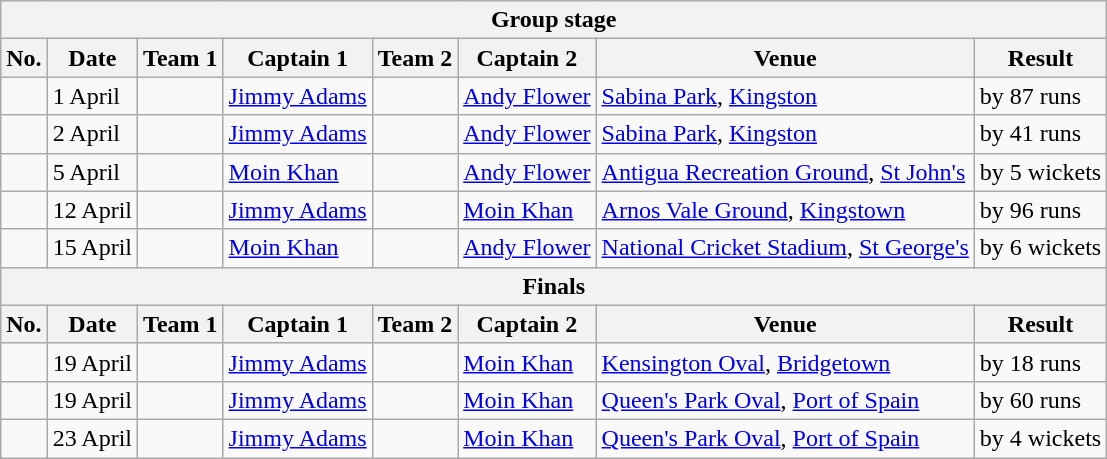<table class="wikitable">
<tr>
<th colspan="8">Group stage</th>
</tr>
<tr>
<th>No.</th>
<th>Date</th>
<th>Team 1</th>
<th>Captain 1</th>
<th>Team 2</th>
<th>Captain 2</th>
<th>Venue</th>
<th>Result</th>
</tr>
<tr>
<td></td>
<td>1 April</td>
<td></td>
<td><a href='#'>Jimmy Adams</a></td>
<td></td>
<td><a href='#'>Andy Flower</a></td>
<td><a href='#'>Sabina Park</a>, <a href='#'>Kingston</a></td>
<td> by 87 runs</td>
</tr>
<tr>
<td></td>
<td>2 April</td>
<td></td>
<td><a href='#'>Jimmy Adams</a></td>
<td></td>
<td><a href='#'>Andy Flower</a></td>
<td><a href='#'>Sabina Park</a>, <a href='#'>Kingston</a></td>
<td> by 41 runs</td>
</tr>
<tr>
<td></td>
<td>5 April</td>
<td></td>
<td><a href='#'>Moin Khan</a></td>
<td></td>
<td><a href='#'>Andy Flower</a></td>
<td><a href='#'>Antigua Recreation Ground</a>, <a href='#'>St John's</a></td>
<td> by 5 wickets</td>
</tr>
<tr>
<td></td>
<td>12 April</td>
<td></td>
<td><a href='#'>Jimmy Adams</a></td>
<td></td>
<td><a href='#'>Moin Khan</a></td>
<td><a href='#'>Arnos Vale Ground</a>, <a href='#'>Kingstown</a></td>
<td> by 96 runs</td>
</tr>
<tr>
<td></td>
<td>15 April</td>
<td></td>
<td><a href='#'>Moin Khan</a></td>
<td></td>
<td><a href='#'>Andy Flower</a></td>
<td><a href='#'>National Cricket Stadium</a>, <a href='#'>St George's</a></td>
<td> by 6 wickets</td>
</tr>
<tr>
<th colspan="8">Finals</th>
</tr>
<tr>
<th>No.</th>
<th>Date</th>
<th>Team 1</th>
<th>Captain 1</th>
<th>Team 2</th>
<th>Captain 2</th>
<th>Venue</th>
<th>Result</th>
</tr>
<tr>
<td></td>
<td>19 April</td>
<td></td>
<td><a href='#'>Jimmy Adams</a></td>
<td></td>
<td><a href='#'>Moin Khan</a></td>
<td><a href='#'>Kensington Oval</a>, <a href='#'>Bridgetown</a></td>
<td> by 18 runs</td>
</tr>
<tr>
<td></td>
<td>19 April</td>
<td></td>
<td><a href='#'>Jimmy Adams</a></td>
<td></td>
<td><a href='#'>Moin Khan</a></td>
<td><a href='#'>Queen's Park Oval</a>, <a href='#'>Port of Spain</a></td>
<td> by 60 runs</td>
</tr>
<tr>
<td></td>
<td>23 April</td>
<td></td>
<td><a href='#'>Jimmy Adams</a></td>
<td></td>
<td><a href='#'>Moin Khan</a></td>
<td><a href='#'>Queen's Park Oval</a>, <a href='#'>Port of Spain</a></td>
<td> by 4 wickets</td>
</tr>
</table>
